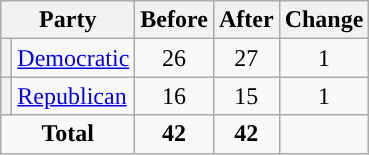<table class="wikitable" style="text-align:center;">
<tr>
<th colspan="2">Party</th>
<th>Before</th>
<th>After</th>
<th>Change</th>
</tr>
<tr>
<th style="background-color:"></th>
<td style="text-align:left;"><a href='#'>Democratic</a></td>
<td>26</td>
<td>27</td>
<td> 1</td>
</tr>
<tr>
<th style="background-color:"></th>
<td style="text-align:left;"><a href='#'>Republican</a></td>
<td>16</td>
<td>15</td>
<td> 1</td>
</tr>
<tr>
<td colspan="2"><strong>Total</strong></td>
<td><strong>42</strong></td>
<td><strong>42</strong></td>
<td></td>
</tr>
</table>
